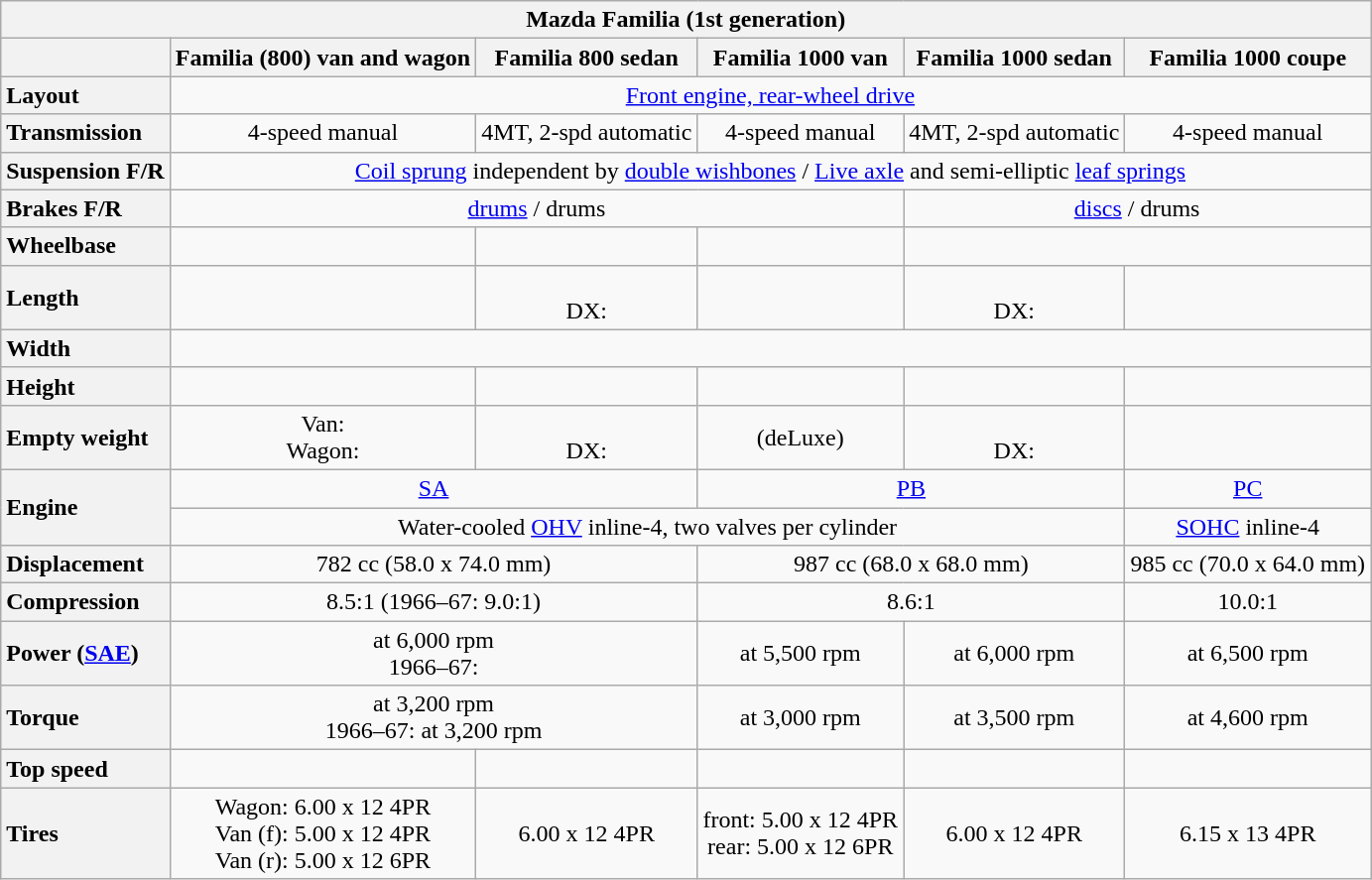<table class="wikitable collapsible" style="text-align: center;">
<tr>
<th colspan="6">Mazda Familia (1st generation)</th>
</tr>
<tr>
<th></th>
<th>Familia (800) van and wagon</th>
<th>Familia 800 sedan</th>
<th>Familia 1000 van</th>
<th>Familia 1000 sedan</th>
<th>Familia 1000 coupe</th>
</tr>
<tr>
<th style="text-align: left;">Layout</th>
<td colspan="5"><a href='#'>Front engine, rear-wheel drive</a></td>
</tr>
<tr>
<th style="text-align: left;">Transmission</th>
<td>4-speed manual</td>
<td>4MT, 2-spd automatic</td>
<td>4-speed manual</td>
<td>4MT, 2-spd automatic</td>
<td>4-speed manual</td>
</tr>
<tr>
<th style="text-align: left;">Suspension F/R</th>
<td colspan="5"><a href='#'>Coil sprung</a> independent by <a href='#'>double wishbones</a> / <a href='#'>Live axle</a> and semi-elliptic <a href='#'>leaf springs</a></td>
</tr>
<tr>
<th style="text-align: left;">Brakes F/R</th>
<td colspan="3"><a href='#'>drums</a> / drums</td>
<td colspan="2"><a href='#'>discs</a> / drums</td>
</tr>
<tr>
<th style="text-align: left;">Wheelbase</th>
<td></td>
<td></td>
<td></td>
<td colspan="2"></td>
</tr>
<tr>
<th style="text-align: left;">Length</th>
<td></td>
<td><br>DX: </td>
<td></td>
<td><br>DX: </td>
<td></td>
</tr>
<tr>
<th style="text-align: left;">Width</th>
<td colspan="5"></td>
</tr>
<tr>
<th style="text-align: left;">Height</th>
<td></td>
<td></td>
<td></td>
<td></td>
<td></td>
</tr>
<tr>
<th style="text-align: left;">Empty weight</th>
<td>Van: <br>Wagon: </td>
<td><br>DX: </td>
<td> (deLuxe)</td>
<td><br>DX: </td>
<td></td>
</tr>
<tr>
<th rowspan="2" style="text-align: left;">Engine</th>
<td colspan="2"><a href='#'>SA</a></td>
<td colspan="2"><a href='#'>PB</a></td>
<td><a href='#'>PC</a></td>
</tr>
<tr>
<td colspan="4">Water-cooled <a href='#'>OHV</a> inline-4, two valves per cylinder</td>
<td><a href='#'>SOHC</a> inline-4</td>
</tr>
<tr>
<th style="text-align: left;">Displacement</th>
<td colspan="2">782 cc (58.0 x 74.0 mm)</td>
<td colspan="2">987 cc (68.0 x 68.0 mm)</td>
<td>985 cc (70.0 x 64.0 mm)</td>
</tr>
<tr>
<th style="text-align: left;">Compression</th>
<td colspan="2">8.5:1 (1966–67: 9.0:1)</td>
<td colspan="2">8.6:1</td>
<td>10.0:1</td>
</tr>
<tr>
<th style="text-align: left;">Power (<a href='#'>SAE</a>)</th>
<td colspan="2"> at 6,000 rpm<br>1966–67: </td>
<td> at 5,500 rpm</td>
<td> at 6,000 rpm</td>
<td> at 6,500 rpm</td>
</tr>
<tr>
<th style="text-align: left;">Torque</th>
<td colspan="2"> at 3,200 rpm<br>1966–67:  at 3,200 rpm</td>
<td> at 3,000 rpm</td>
<td> at 3,500 rpm</td>
<td> at 4,600 rpm</td>
</tr>
<tr>
<th style="text-align: left;">Top speed</th>
<td></td>
<td></td>
<td></td>
<td></td>
<td></td>
</tr>
<tr>
<th style="text-align: left;">Tires</th>
<td>Wagon: 6.00 x 12 4PR<br>Van (f): 5.00 x 12 4PR<br>Van (r): 5.00 x 12 6PR</td>
<td>6.00 x 12 4PR</td>
<td>front: 5.00 x 12 4PR<br>rear: 5.00 x 12 6PR</td>
<td>6.00 x 12 4PR</td>
<td>6.15 x 13 4PR</td>
</tr>
</table>
